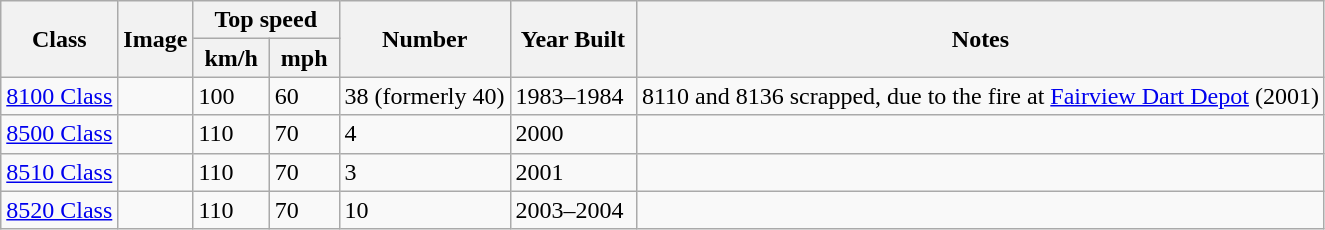<table class="wikitable">
<tr ---- bgcolor=#f9f9f9>
<th rowspan="2"> Class </th>
<th rowspan="2">Image</th>
<th colspan="2"> Top speed </th>
<th rowspan="2"> Number </th>
<th rowspan="2"> Year Built </th>
<th rowspan="2"> Notes </th>
</tr>
<tr ---- bgcolor=#f9f9f9>
<th> km/h </th>
<th> mph </th>
</tr>
<tr>
<td><a href='#'>8100 Class</a></td>
<td></td>
<td>100</td>
<td>60</td>
<td>38 (formerly 40)</td>
<td>1983–1984</td>
<td>8110 and 8136 scrapped, due to the fire at <a href='#'>Fairview Dart Depot</a> (2001)</td>
</tr>
<tr>
<td><a href='#'>8500 Class</a></td>
<td></td>
<td>110</td>
<td>70</td>
<td>4</td>
<td>2000</td>
<td></td>
</tr>
<tr>
<td><a href='#'>8510 Class</a></td>
<td></td>
<td>110</td>
<td>70</td>
<td>3</td>
<td>2001</td>
<td></td>
</tr>
<tr>
<td><a href='#'>8520 Class</a></td>
<td></td>
<td>110</td>
<td>70</td>
<td>10</td>
<td>2003–2004</td>
<td></td>
</tr>
</table>
